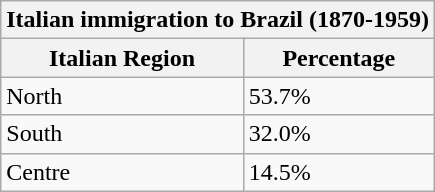<table class=wikitable>
<tr>
<th colspan=4>Italian immigration to Brazil (1870-1959)</th>
</tr>
<tr>
<th>Italian Region</th>
<th>Percentage</th>
</tr>
<tr>
<td>North</td>
<td>53.7%</td>
</tr>
<tr>
<td>South</td>
<td>32.0%</td>
</tr>
<tr>
<td>Centre</td>
<td>14.5%</td>
</tr>
</table>
